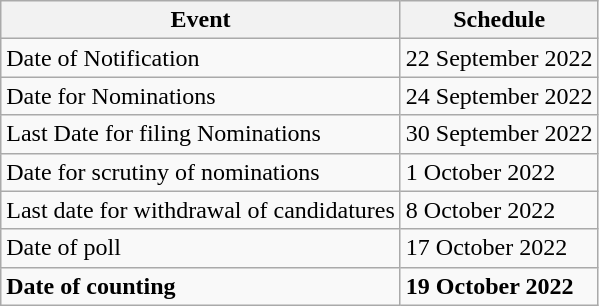<table class="wikitable">
<tr>
<th>Event</th>
<th>Schedule</th>
</tr>
<tr>
<td>Date of Notification</td>
<td>22 September 2022</td>
</tr>
<tr>
<td>Date for Nominations</td>
<td>24 September 2022</td>
</tr>
<tr>
<td>Last Date for filing Nominations</td>
<td>30 September 2022</td>
</tr>
<tr>
<td>Date for scrutiny of nominations</td>
<td>1 October 2022</td>
</tr>
<tr>
<td>Last date for withdrawal of candidatures</td>
<td>8 October 2022</td>
</tr>
<tr>
<td>Date of poll</td>
<td>17 October 2022</td>
</tr>
<tr>
<td><strong>Date of counting</strong></td>
<td><strong>19 October 2022</strong></td>
</tr>
</table>
